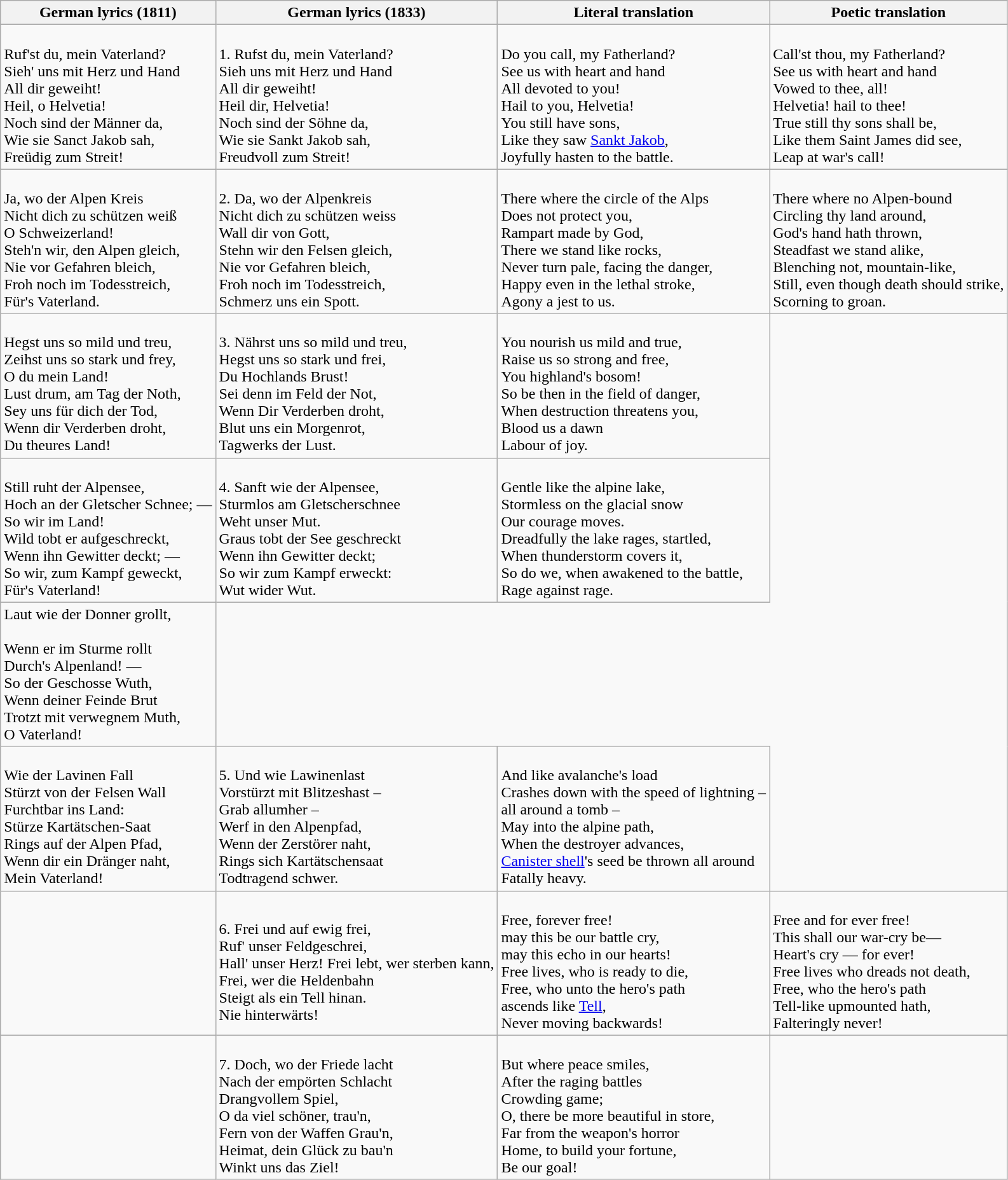<table class=wikitable rules="cols">
<tr>
<th>German lyrics (1811)</th>
<th>German lyrics (1833)</th>
<th>Literal translation</th>
<th>Poetic translation</th>
</tr>
<tr>
<td><br>Ruf'st du, mein Vaterland?<br>
Sieh' uns mit Herz und Hand<br>
All dir geweiht!<br>
Heil, o Helvetia!<br>
Noch sind der Männer da,<br>
Wie sie Sanct Jakob sah,<br>
Freüdig zum Streit!<br></td>
<td><br>1. Rufst du, mein Vaterland?<br>
Sieh uns mit Herz und Hand<br>
All dir geweiht!<br>
Heil dir, Helvetia!<br>
Noch sind der Söhne da,<br>
Wie sie Sankt Jakob sah,<br>
Freudvoll zum Streit!<br></td>
<td><br>Do you call, my Fatherland?<br>
See us with heart and hand<br>
All devoted to you!<br>
Hail to you, Helvetia!<br>
You still have sons,<br>
Like they saw <a href='#'>Sankt Jakob</a>,<br>
Joyfully hasten to the battle.<br></td>
<td><br>Call'st thou, my Fatherland?<br>
See us with heart and hand<br>
Vowed to thee, all!<br>
Helvetia! hail to thee!<br>
True still thy sons shall be,<br>
Like them Saint James did see,<br>
Leap at war's call!<br></td>
</tr>
<tr>
<td><br>Ja, wo der Alpen Kreis<br>
Nicht dich zu schützen weiß<br>
O Schweizerland!<br>
Steh'n wir, den Alpen gleich,<br>
Nie vor Gefahren bleich,<br>
Froh noch im Todesstreich,<br>
Für's Vaterland.<br></td>
<td><br>2. Da, wo der Alpenkreis<br>
Nicht dich zu schützen weiss<br>
Wall dir von Gott,<br>
Stehn wir den Felsen gleich,<br>
Nie vor Gefahren bleich,<br>
Froh noch im Todesstreich,<br>
Schmerz uns ein Spott.<br></td>
<td><br>There where the circle of the Alps<br>
Does not protect you,<br>
Rampart made by God,<br>
There we stand like rocks,<br>
Never turn pale, facing the danger,<br>
Happy even in the lethal stroke,<br>
Agony a jest to us.</td>
<td><br>There where no Alpen-bound<br>
Circling thy land around,<br>
God's hand hath thrown,<br>
Steadfast we stand alike,<br>
Blenching not, mountain-like,<br>
Still, even though death should strike,<br>
Scorning to groan.</td>
</tr>
<tr>
<td><br>Hegst uns so mild und treu,<br>
Zeihst uns so stark und frey,<br>
O du mein Land!<br>
Lust drum, am Tag der Noth,<br>
Sey uns für dich der Tod,<br>
Wenn dir Verderben droht,<br>
Du theures Land! <br></td>
<td><br>3. 
Nährst uns so mild und treu,<br>
Hegst uns so stark und frei,<br>
Du Hochlands Brust!<br>
Sei denn im Feld der Not,<br>
Wenn Dir Verderben droht,<br>
Blut uns ein Morgenrot,<br>
Tagwerks der Lust.<br></td>
<td><br>You nourish us mild and true,<br>
Raise us so strong and free,<br>
You highland's bosom!<br>
So be then in the field of danger,<br>
When destruction threatens you,<br>
Blood us a dawn<br>
Labour of joy.<br></td>
</tr>
<tr>
<td><br>Still ruht der Alpensee,<br>
Hoch an der Gletscher Schnee; —<br>
So wir im Land!<br>
Wild tobt er aufgeschreckt,<br>
Wenn ihn Gewitter deckt; —<br>
So wir, zum Kampf geweckt,<br>
Für's Vaterland!<br></td>
<td><br>4. Sanft wie der Alpensee,<br>
Sturmlos am Gletscherschnee<br>
Weht unser Mut.<br>
Graus tobt der See geschreckt<br>
Wenn ihn Gewitter deckt;<br>
So wir zum Kampf erweckt:<br>
Wut wider Wut.<br></td>
<td><br>Gentle like the alpine lake,<br>
Stormless on the glacial snow<br>
Our courage moves.<br>
Dreadfully the lake rages, startled,<br>
When thunderstorm covers it,<br>
So do we, when awakened to the battle,<br>
Rage against rage.<br></td>
</tr>
<tr>
<td>Laut wie der Donner grollt,<br><br>Wenn er im Sturme rollt<br>
Durch's Alpenland! —<br> 
So der Geschosse Wuth,<br> 
Wenn deiner Feinde Brut<br> 
Trotzt mit verwegnem Muth, <br>
O Vaterland!</td>
</tr>
<tr>
<td><br>Wie der Lavinen Fall<br>
Stürzt von der Felsen Wall<br>
Furchtbar ins Land:<br>
Stürze Kartätschen-Saat <br>
Rings auf der Alpen Pfad,<br>
Wenn dir ein Dränger naht,<br>
Mein Vaterland!<br></td>
<td><br>5. Und wie Lawinenlast<br>
Vorstürzt mit Blitzeshast –<br>
Grab allumher –<br>
Werf in den Alpenpfad,<br>
Wenn der Zerstörer naht,<br>
Rings sich Kartätschensaat<br>
Todtragend schwer.<br></td>
<td><br>And like avalanche's load<br>
Crashes down with the speed of lightning –<br>
all around a tomb –<br>
May into the alpine path,<br>
When the destroyer advances,<br>
<a href='#'>Canister shell</a>'s seed be thrown all around<br>
Fatally heavy.<br></td>
</tr>
<tr>
<td><br><br></td>
<td><br>6. Frei und auf ewig frei,<br>
Ruf' unser Feldgeschrei,<br> 
Hall' unser Herz!
Frei lebt, wer sterben kann,<br>
Frei, wer die Heldenbahn<br>
Steigt als ein Tell hinan.<br>
Nie hinterwärts!
<br></td>
<td><br>Free, forever free!<br>
may this be our battle cry,<br>
may this echo in our hearts!<br>
Free lives, who is ready to die,<br>
Free, who unto the hero's path<br>
ascends like <a href='#'>Tell</a>,<br>
Never moving backwards!<br></td>
<td><br>Free and for ever free!<br>
This shall our war-cry be—<br>
Heart's cry — for ever!<br>
Free lives who dreads not death,<br>
Free, who the hero's path<br>
Tell-like upmounted hath,<br>
Falteringly never!<br></td>
</tr>
<tr>
<td></td>
<td><br>7. Doch, wo der Friede lacht<br>
Nach der empörten Schlacht<br>
Drangvollem Spiel,<br>
O da viel schöner, trau'n,<br>
Fern von der Waffen Grau'n,<br>
Heimat, dein Glück zu bau'n<br>
Winkt uns das Ziel!<br></td>
<td><br>But where peace smiles,<br>
After the raging battles<br>
Crowding game;<br>
O, there be more beautiful in store,<br>
Far from the weapon's horror<br>
Home, to build your fortune,<br>
Be our goal!<br></td>
</tr>
</table>
